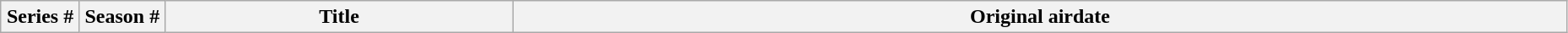<table class="wikitable plainrowheaders" style="width:98%;">
<tr>
<th width="55">Series #</th>
<th width="60">Season #</th>
<th>Title</th>
<th>Original airdate<br>






















</th>
</tr>
</table>
